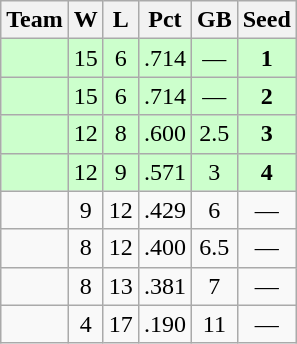<table class="wikitable">
<tr>
<th>Team</th>
<th>W</th>
<th>L</th>
<th>Pct</th>
<th>GB</th>
<th>Seed</th>
</tr>
<tr bgcolor=ccffcc align=center>
<td></td>
<td>15</td>
<td>6</td>
<td>.714</td>
<td>—</td>
<td><strong>1</strong></td>
</tr>
<tr bgcolor=ccffcc align=center>
<td></td>
<td>15</td>
<td>6</td>
<td>.714</td>
<td>—</td>
<td><strong>2</strong></td>
</tr>
<tr bgcolor=ccffcc align=center>
<td></td>
<td>12</td>
<td>8</td>
<td>.600</td>
<td>2.5</td>
<td><strong>3</strong></td>
</tr>
<tr bgcolor=ccffcc align=center>
<td></td>
<td>12</td>
<td>9</td>
<td>.571</td>
<td>3</td>
<td><strong>4</strong></td>
</tr>
<tr align=center>
<td></td>
<td>9</td>
<td>12</td>
<td>.429</td>
<td>6</td>
<td>—</td>
</tr>
<tr align=center>
<td></td>
<td>8</td>
<td>12</td>
<td>.400</td>
<td>6.5</td>
<td>—</td>
</tr>
<tr align=center>
<td></td>
<td>8</td>
<td>13</td>
<td>.381</td>
<td>7</td>
<td>—</td>
</tr>
<tr align=center>
<td></td>
<td>4</td>
<td>17</td>
<td>.190</td>
<td>11</td>
<td>—</td>
</tr>
</table>
